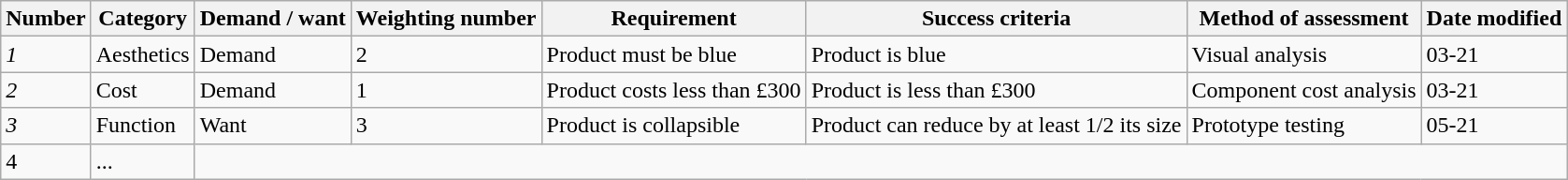<table class="wikitable">
<tr>
<th>Number</th>
<th>Category</th>
<th>Demand / want</th>
<th>Weighting number</th>
<th>Requirement</th>
<th>Success criteria</th>
<th>Method of assessment</th>
<th>Date modified</th>
</tr>
<tr>
<td><em>1</em></td>
<td>Aesthetics</td>
<td>Demand</td>
<td>2</td>
<td>Product must be blue</td>
<td>Product is blue</td>
<td>Visual analysis</td>
<td>03-21</td>
</tr>
<tr>
<td><em>2</em></td>
<td>Cost</td>
<td>Demand</td>
<td>1</td>
<td>Product costs less than £300</td>
<td>Product is less than £300</td>
<td>Component cost analysis</td>
<td>03-21</td>
</tr>
<tr>
<td><em>3</em></td>
<td>Function</td>
<td>Want</td>
<td>3</td>
<td>Product is collapsible</td>
<td>Product can reduce by at least 1/2 its size</td>
<td>Prototype testing</td>
<td>05-21</td>
</tr>
<tr>
<td>4</td>
<td colza="7">...</td>
</tr>
</table>
